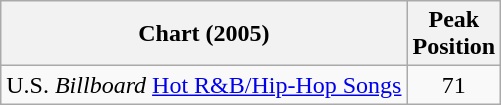<table class="wikitable">
<tr>
<th>Chart (2005)</th>
<th>Peak<br>Position</th>
</tr>
<tr>
<td>U.S. <em>Billboard</em> <a href='#'>Hot R&B/Hip-Hop Songs</a></td>
<td style="text-align:center;">71</td>
</tr>
</table>
